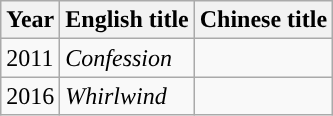<table class="wikitable">
<tr>
<th>Year</th>
<th>English title</th>
<th>Chinese title</th>
</tr>
<tr>
<td>2011</td>
<td><em>Confession</em></td>
<td></td>
</tr>
<tr>
<td>2016</td>
<td><em>Whirlwind</em></td>
<td></td>
</tr>
</table>
